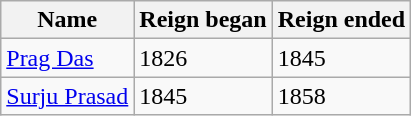<table class="wikitable">
<tr>
<th>Name</th>
<th>Reign began</th>
<th>Reign ended</th>
</tr>
<tr>
<td><a href='#'>Prag Das</a></td>
<td>1826</td>
<td>1845</td>
</tr>
<tr>
<td><a href='#'>Surju Prasad</a></td>
<td>1845</td>
<td>1858</td>
</tr>
</table>
